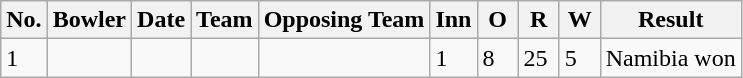<table class="wikitable">
<tr>
<th>No.</th>
<th>Bowler</th>
<th>Date</th>
<th>Team</th>
<th>Opposing Team</th>
<th scope="col" style="width:20px;">Inn</th>
<th scope="col" style="width:20px;">O</th>
<th scope="col" style="width:20px;">R</th>
<th scope="col" style="width:20px;">W</th>
<th>Result</th>
</tr>
<tr>
<td>1</td>
<td></td>
<td></td>
<td></td>
<td></td>
<td>1</td>
<td>8</td>
<td>25</td>
<td>5</td>
<td>Namibia won</td>
</tr>
</table>
